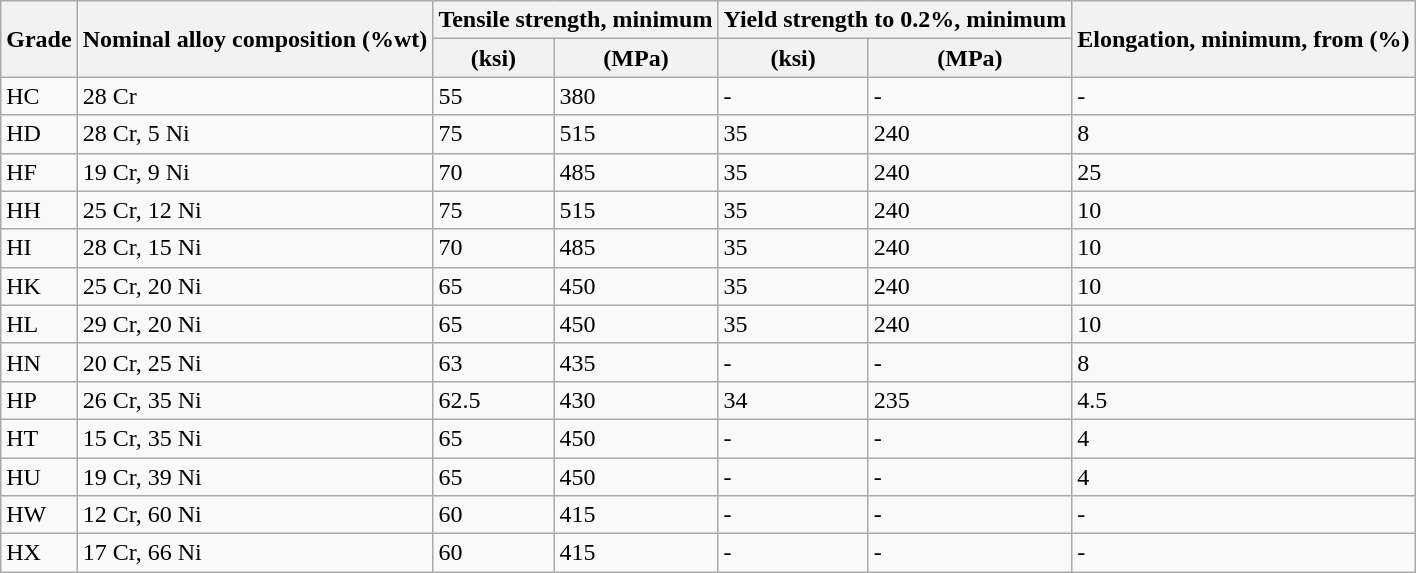<table class="wikitable">
<tr>
<th rowspan=2>Grade</th>
<th rowspan=2>Nominal alloy composition (%wt)</th>
<th colspan=2>Tensile strength, minimum</th>
<th colspan=2>Yield strength to 0.2%, minimum</th>
<th rowspan=2>Elongation, minimum, from  (%)</th>
</tr>
<tr>
<th>(ksi)</th>
<th>(MPa)</th>
<th>(ksi)</th>
<th>(MPa)</th>
</tr>
<tr>
<td>HC</td>
<td>28 Cr</td>
<td>55</td>
<td>380</td>
<td>-</td>
<td>-</td>
<td>-</td>
</tr>
<tr>
<td>HD</td>
<td>28 Cr,  5 Ni</td>
<td>75</td>
<td>515</td>
<td>35</td>
<td>240</td>
<td>8</td>
</tr>
<tr>
<td>HF</td>
<td>19 Cr,  9 Ni</td>
<td>70</td>
<td>485</td>
<td>35</td>
<td>240</td>
<td>25</td>
</tr>
<tr>
<td>HH</td>
<td>25 Cr, 12 Ni</td>
<td>75</td>
<td>515</td>
<td>35</td>
<td>240</td>
<td>10</td>
</tr>
<tr>
<td>HI</td>
<td>28 Cr, 15 Ni</td>
<td>70</td>
<td>485</td>
<td>35</td>
<td>240</td>
<td>10</td>
</tr>
<tr>
<td>HK</td>
<td>25 Cr, 20 Ni</td>
<td>65</td>
<td>450</td>
<td>35</td>
<td>240</td>
<td>10</td>
</tr>
<tr>
<td>HL</td>
<td>29 Cr, 20 Ni</td>
<td>65</td>
<td>450</td>
<td>35</td>
<td>240</td>
<td>10</td>
</tr>
<tr>
<td>HN</td>
<td>20 Cr, 25 Ni</td>
<td>63</td>
<td>435</td>
<td>-</td>
<td>-</td>
<td>8</td>
</tr>
<tr>
<td>HP</td>
<td>26 Cr, 35 Ni</td>
<td>62.5</td>
<td>430</td>
<td>34</td>
<td>235</td>
<td>4.5</td>
</tr>
<tr>
<td>HT</td>
<td>15 Cr, 35 Ni</td>
<td>65</td>
<td>450</td>
<td>-</td>
<td>-</td>
<td>4</td>
</tr>
<tr>
<td>HU</td>
<td>19 Cr, 39 Ni</td>
<td>65</td>
<td>450</td>
<td>-</td>
<td>-</td>
<td>4</td>
</tr>
<tr>
<td>HW</td>
<td>12 Cr, 60 Ni</td>
<td>60</td>
<td>415</td>
<td>-</td>
<td>-</td>
<td>-</td>
</tr>
<tr>
<td>HX</td>
<td>17 Cr, 66 Ni</td>
<td>60</td>
<td>415</td>
<td>-</td>
<td>-</td>
<td>-</td>
</tr>
</table>
